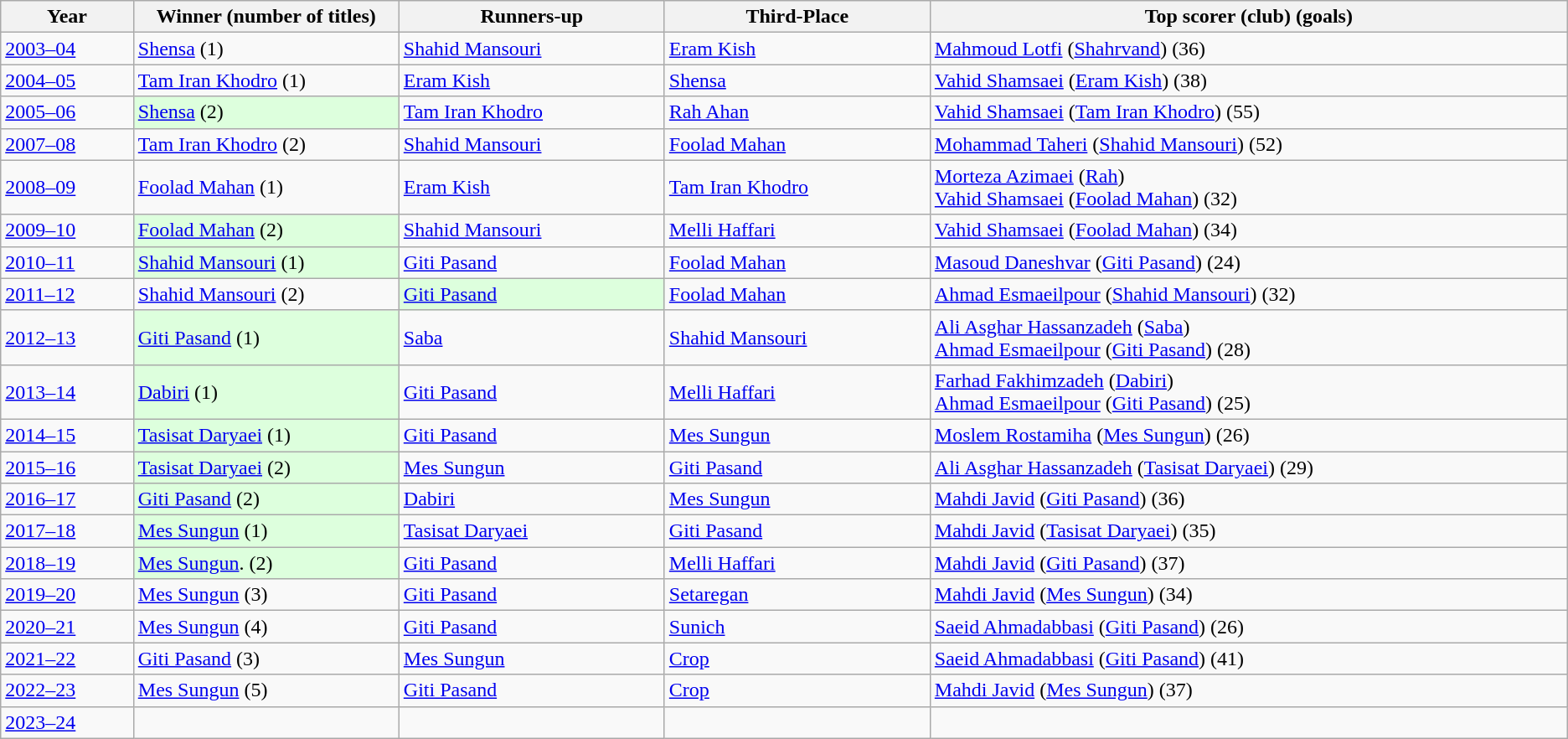<table class="wikitable">
<tr>
<th width=5%>Year</th>
<th width=10%>Winner (number of titles)</th>
<th width=10%>Runners-up</th>
<th width=10%>Third-Place</th>
<th width=24%>Top scorer (club) (goals)</th>
</tr>
<tr>
<td><a href='#'>2003–04</a></td>
<td><a href='#'>Shensa</a> (1)</td>
<td><a href='#'>Shahid Mansouri</a></td>
<td><a href='#'>Eram Kish</a></td>
<td> <a href='#'>Mahmoud Lotfi</a> (<a href='#'>Shahrvand</a>) (36)</td>
</tr>
<tr>
<td><a href='#'>2004–05</a></td>
<td><a href='#'>Tam Iran Khodro</a> (1)</td>
<td><a href='#'>Eram Kish</a></td>
<td><a href='#'>Shensa</a></td>
<td> <a href='#'>Vahid Shamsaei</a> (<a href='#'>Eram Kish</a>) (38)</td>
</tr>
<tr>
<td><a href='#'>2005–06</a></td>
<td bgcolor="#DDFFDD"><a href='#'>Shensa</a> (2)</td>
<td><a href='#'>Tam Iran Khodro</a></td>
<td><a href='#'>Rah Ahan</a></td>
<td> <a href='#'>Vahid Shamsaei</a> (<a href='#'>Tam Iran Khodro</a>) (55)</td>
</tr>
<tr>
<td><a href='#'>2007–08</a></td>
<td><a href='#'>Tam Iran Khodro</a> (2)</td>
<td><a href='#'>Shahid Mansouri</a></td>
<td><a href='#'>Foolad Mahan</a></td>
<td> <a href='#'>Mohammad Taheri</a> (<a href='#'>Shahid Mansouri</a>) (52)</td>
</tr>
<tr>
<td><a href='#'>2008–09</a></td>
<td><a href='#'>Foolad Mahan</a> (1)</td>
<td><a href='#'>Eram Kish</a></td>
<td><a href='#'>Tam Iran Khodro</a></td>
<td> <a href='#'>Morteza Azimaei</a> (<a href='#'>Rah</a>) <br>  <a href='#'>Vahid Shamsaei</a> (<a href='#'>Foolad Mahan</a>) (32)</td>
</tr>
<tr>
<td><a href='#'>2009–10</a></td>
<td bgcolor="#DDFFDD"><a href='#'>Foolad Mahan</a> (2)</td>
<td><a href='#'>Shahid Mansouri</a></td>
<td><a href='#'>Melli Haffari</a></td>
<td> <a href='#'>Vahid Shamsaei</a> (<a href='#'>Foolad Mahan</a>) (34)</td>
</tr>
<tr>
<td><a href='#'>2010–11</a></td>
<td bgcolor="#DDFFDD"><a href='#'>Shahid Mansouri</a> (1)</td>
<td><a href='#'>Giti Pasand</a></td>
<td><a href='#'>Foolad Mahan</a></td>
<td> <a href='#'>Masoud Daneshvar</a> (<a href='#'>Giti Pasand</a>) (24)</td>
</tr>
<tr>
<td><a href='#'>2011–12</a></td>
<td><a href='#'>Shahid Mansouri</a> (2)</td>
<td bgcolor="#DDFFDD"><a href='#'>Giti Pasand</a></td>
<td><a href='#'>Foolad Mahan</a></td>
<td> <a href='#'>Ahmad Esmaeilpour</a> (<a href='#'>Shahid Mansouri</a>) (32)</td>
</tr>
<tr>
<td><a href='#'>2012–13</a></td>
<td bgcolor="#DDFFDD"><a href='#'>Giti Pasand</a> (1)</td>
<td><a href='#'>Saba</a></td>
<td><a href='#'>Shahid Mansouri</a></td>
<td> <a href='#'>Ali Asghar Hassanzadeh</a> (<a href='#'>Saba</a>) <br>  <a href='#'>Ahmad Esmaeilpour</a> (<a href='#'>Giti Pasand</a>) (28)</td>
</tr>
<tr>
<td><a href='#'>2013–14</a></td>
<td bgcolor="#DDFFDD"><a href='#'>Dabiri</a> (1)</td>
<td><a href='#'>Giti Pasand</a></td>
<td><a href='#'>Melli Haffari</a></td>
<td> <a href='#'>Farhad Fakhimzadeh</a> (<a href='#'>Dabiri</a>) <br>  <a href='#'>Ahmad Esmaeilpour</a> (<a href='#'>Giti Pasand</a>) (25)</td>
</tr>
<tr>
<td><a href='#'>2014–15</a></td>
<td bgcolor="#DDFFDD"><a href='#'>Tasisat Daryaei</a> (1)</td>
<td><a href='#'>Giti Pasand</a></td>
<td><a href='#'>Mes Sungun</a></td>
<td> <a href='#'>Moslem Rostamiha</a> (<a href='#'>Mes Sungun</a>) (26)</td>
</tr>
<tr>
<td><a href='#'>2015–16</a></td>
<td bgcolor="#DDFFDD"><a href='#'>Tasisat Daryaei</a> (2)</td>
<td><a href='#'>Mes Sungun</a></td>
<td><a href='#'>Giti Pasand</a></td>
<td> <a href='#'>Ali Asghar Hassanzadeh</a> (<a href='#'>Tasisat Daryaei</a>) (29)</td>
</tr>
<tr>
<td><a href='#'>2016–17</a></td>
<td bgcolor="#DDFFDD"><a href='#'>Giti Pasand</a> (2)</td>
<td><a href='#'>Dabiri</a></td>
<td><a href='#'>Mes Sungun</a></td>
<td> <a href='#'>Mahdi Javid</a> (<a href='#'>Giti Pasand</a>) (36)</td>
</tr>
<tr>
<td><a href='#'>2017–18</a></td>
<td bgcolor="#DDFFDD"><a href='#'>Mes Sungun</a> (1)</td>
<td><a href='#'>Tasisat Daryaei</a></td>
<td><a href='#'>Giti Pasand</a></td>
<td> <a href='#'>Mahdi Javid</a> (<a href='#'>Tasisat Daryaei</a>) (35)</td>
</tr>
<tr>
<td><a href='#'>2018–19</a></td>
<td bgcolor="#DDFFDD"><a href='#'>Mes Sungun</a>. (2)</td>
<td><a href='#'>Giti Pasand</a></td>
<td><a href='#'>Melli Haffari</a></td>
<td> <a href='#'>Mahdi Javid</a> (<a href='#'>Giti Pasand</a>) (37)</td>
</tr>
<tr>
<td><a href='#'>2019–20</a></td>
<td><a href='#'>Mes Sungun</a> (3)</td>
<td><a href='#'>Giti Pasand</a></td>
<td><a href='#'>Setaregan</a></td>
<td> <a href='#'>Mahdi Javid</a> (<a href='#'>Mes Sungun</a>) (34)</td>
</tr>
<tr>
<td><a href='#'>2020–21</a></td>
<td><a href='#'>Mes Sungun</a> (4)</td>
<td><a href='#'>Giti Pasand</a></td>
<td><a href='#'>Sunich</a></td>
<td> <a href='#'>Saeid Ahmadabbasi</a> (<a href='#'>Giti Pasand</a>) (26)</td>
</tr>
<tr>
<td><a href='#'>2021–22</a></td>
<td><a href='#'>Giti Pasand</a> (3)</td>
<td><a href='#'>Mes Sungun</a></td>
<td><a href='#'>Crop</a></td>
<td> <a href='#'>Saeid Ahmadabbasi</a> (<a href='#'>Giti Pasand</a>) (41)</td>
</tr>
<tr>
<td><a href='#'>2022–23</a></td>
<td><a href='#'>Mes Sungun</a> (5)</td>
<td><a href='#'>Giti Pasand</a></td>
<td><a href='#'>Crop</a></td>
<td> <a href='#'>Mahdi Javid</a> (<a href='#'>Mes Sungun</a>) (37)</td>
</tr>
<tr>
<td><a href='#'>2023–24</a></td>
<td></td>
<td></td>
<td></td>
<td></td>
</tr>
</table>
